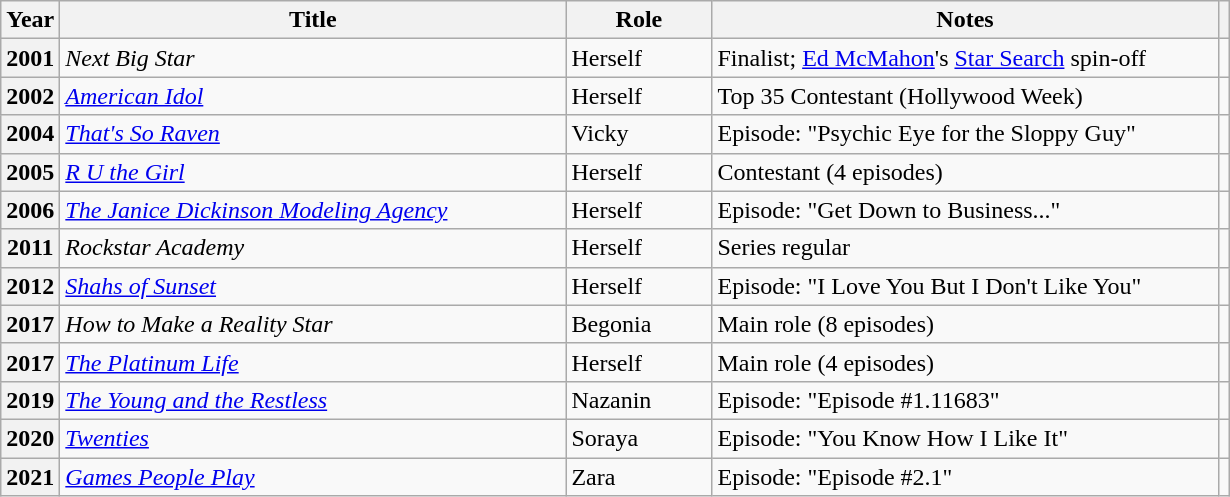<table class="wikitable plainrowheaders sortable">
<tr>
<th scope="col">Year</th>
<th scope="col", style="width:330px;">Title</th>
<th scope="col", style="width:90px;">Role</th>
<th scope="col" class="unsortable", style="width:330px;">Notes</th>
<th scope="col" class="unsortable"></th>
</tr>
<tr>
<th scope="row">2001</th>
<td><em>Next Big Star</em></td>
<td>Herself</td>
<td>Finalist; <a href='#'>Ed McMahon</a>'s <a href='#'>Star Search</a> spin-off</td>
<td style="text-align:center;"></td>
</tr>
<tr>
<th scope="row">2002</th>
<td><em><a href='#'>American Idol</a></em></td>
<td>Herself</td>
<td>Top 35 Contestant (Hollywood Week)</td>
<td style="text-align:center;"></td>
</tr>
<tr>
<th scope="row">2004</th>
<td><em><a href='#'>That's So Raven</a></em></td>
<td>Vicky</td>
<td>Episode: "Psychic Eye for the Sloppy Guy"</td>
<td style="text-align:center;"></td>
</tr>
<tr>
<th scope="row">2005</th>
<td><em><a href='#'>R U the Girl</a></em></td>
<td>Herself</td>
<td>Contestant (4 episodes)</td>
<td style="text-align:center;"></td>
</tr>
<tr>
<th scope="row">2006</th>
<td><em><a href='#'>The Janice Dickinson Modeling Agency</a></em></td>
<td>Herself</td>
<td>Episode: "Get Down to Business..."</td>
<td style="text-align:center;"></td>
</tr>
<tr>
<th scope="row">2011</th>
<td><em>Rockstar Academy</em></td>
<td>Herself</td>
<td>Series regular</td>
<td style="text-align:center;"></td>
</tr>
<tr>
<th scope="row">2012</th>
<td><em><a href='#'>Shahs of Sunset</a></em></td>
<td>Herself</td>
<td>Episode: "I Love You But I Don't Like You"</td>
<td style="text-align:center;"></td>
</tr>
<tr>
<th scope="row">2017</th>
<td><em>How to Make a Reality Star</em></td>
<td>Begonia</td>
<td>Main role (8 episodes)</td>
<td style="text-align:center;"></td>
</tr>
<tr>
<th scope="row">2017</th>
<td><em><a href='#'>The Platinum Life</a></em></td>
<td>Herself</td>
<td>Main role (4 episodes)</td>
<td style="text-align:center;"></td>
</tr>
<tr>
<th scope="row">2019</th>
<td><em><a href='#'>The Young and the Restless</a></em></td>
<td>Nazanin</td>
<td>Episode: "Episode #1.11683"</td>
<td style="text-align:center;"></td>
</tr>
<tr>
<th scope="row">2020</th>
<td><em><a href='#'>Twenties</a></em></td>
<td>Soraya</td>
<td>Episode: "You Know How I Like It"</td>
<td style="text-align:center;"></td>
</tr>
<tr>
<th scope="row">2021</th>
<td><em><a href='#'>Games People Play</a></em></td>
<td>Zara</td>
<td>Episode: "Episode #2.1"</td>
<td style="text-align:center;"></td>
</tr>
</table>
